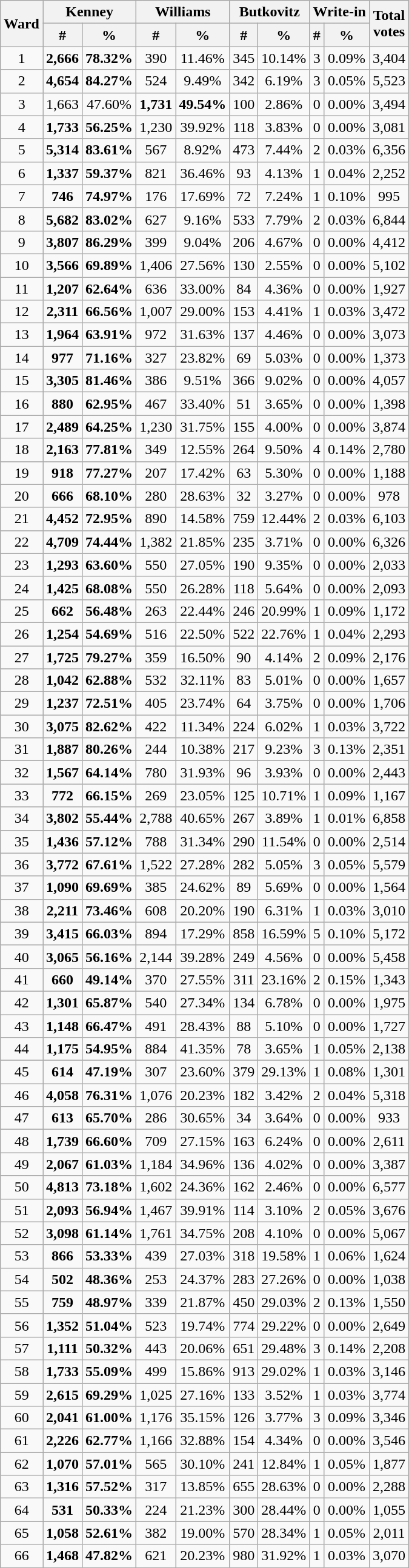<table class="wikitable sortable mw-collapsible mw-collapsed" style="text-align:center;">
<tr>
<th rowspan="2">Ward</th>
<th colspan="2">Kenney</th>
<th colspan="2">Williams</th>
<th colspan="2">Butkovitz</th>
<th colspan="2">Write-in</th>
<th rowspan="2">Total<br>votes</th>
</tr>
<tr>
<th>#</th>
<th>%</th>
<th>#</th>
<th>%</th>
<th>#</th>
<th>%</th>
<th>#</th>
<th>%</th>
</tr>
<tr>
<td>1</td>
<td><strong>2,666</strong></td>
<td><strong>78.32%</strong></td>
<td>390</td>
<td>11.46%</td>
<td>345</td>
<td>10.14%</td>
<td>3</td>
<td>0.09%</td>
<td>3,404</td>
</tr>
<tr>
<td>2</td>
<td><strong>4,654</strong></td>
<td><strong>84.27%</strong></td>
<td>524</td>
<td>9.49%</td>
<td>342</td>
<td>6.19%</td>
<td>3</td>
<td>0.05%</td>
<td>5,523</td>
</tr>
<tr>
<td>3</td>
<td>1,663</td>
<td>47.60%</td>
<td><strong>1,731</strong></td>
<td><strong>49.54%</strong></td>
<td>100</td>
<td>2.86%</td>
<td>0</td>
<td>0.00%</td>
<td>3,494</td>
</tr>
<tr>
<td>4</td>
<td><strong>1,733</strong></td>
<td><strong>56.25%</strong></td>
<td>1,230</td>
<td>39.92%</td>
<td>118</td>
<td>3.83%</td>
<td>0</td>
<td>0.00%</td>
<td>3,081</td>
</tr>
<tr>
<td>5</td>
<td><strong>5,314</strong></td>
<td><strong>83.61%</strong></td>
<td>567</td>
<td>8.92%</td>
<td>473</td>
<td>7.44%</td>
<td>2</td>
<td>0.03%</td>
<td>6,356</td>
</tr>
<tr>
<td>6</td>
<td><strong>1,337</strong></td>
<td><strong>59.37%</strong></td>
<td>821</td>
<td>36.46%</td>
<td>93</td>
<td>4.13%</td>
<td>1</td>
<td>0.04%</td>
<td>2,252</td>
</tr>
<tr>
<td>7</td>
<td><strong>746</strong></td>
<td><strong>74.97%</strong></td>
<td>176</td>
<td>17.69%</td>
<td>72</td>
<td>7.24%</td>
<td>1</td>
<td>0.10%</td>
<td>995</td>
</tr>
<tr>
<td>8</td>
<td><strong>5,682</strong></td>
<td><strong>83.02%</strong></td>
<td>627</td>
<td>9.16%</td>
<td>533</td>
<td>7.79%</td>
<td>2</td>
<td>0.03%</td>
<td>6,844</td>
</tr>
<tr>
<td>9</td>
<td><strong>3,807</strong></td>
<td><strong>86.29%</strong></td>
<td>399</td>
<td>9.04%</td>
<td>206</td>
<td>4.67%</td>
<td>0</td>
<td>0.00%</td>
<td>4,412</td>
</tr>
<tr>
<td>10</td>
<td><strong>3,566</strong></td>
<td><strong>69.89%</strong></td>
<td>1,406</td>
<td>27.56%</td>
<td>130</td>
<td>2.55%</td>
<td>0</td>
<td>0.00%</td>
<td>5,102</td>
</tr>
<tr>
<td>11</td>
<td><strong>1,207</strong></td>
<td><strong>62.64%</strong></td>
<td>636</td>
<td>33.00%</td>
<td>84</td>
<td>4.36%</td>
<td>0</td>
<td>0.00%</td>
<td>1,927</td>
</tr>
<tr>
<td>12</td>
<td><strong>2,311</strong></td>
<td><strong>66.56%</strong></td>
<td>1,007</td>
<td>29.00%</td>
<td>153</td>
<td>4.41%</td>
<td>1</td>
<td>0.03%</td>
<td>3,472</td>
</tr>
<tr>
<td>13</td>
<td><strong>1,964</strong></td>
<td><strong>63.91%</strong></td>
<td>972</td>
<td>31.63%</td>
<td>137</td>
<td>4.46%</td>
<td>0</td>
<td>0.00%</td>
<td>3,073</td>
</tr>
<tr>
<td>14</td>
<td><strong>977</strong></td>
<td><strong>71.16%</strong></td>
<td>327</td>
<td>23.82%</td>
<td>69</td>
<td>5.03%</td>
<td>0</td>
<td>0.00%</td>
<td>1,373</td>
</tr>
<tr>
<td>15</td>
<td><strong>3,305</strong></td>
<td><strong>81.46%</strong></td>
<td>386</td>
<td>9.51%</td>
<td>366</td>
<td>9.02%</td>
<td>0</td>
<td>0.00%</td>
<td>4,057</td>
</tr>
<tr>
<td>16</td>
<td><strong>880</strong></td>
<td><strong>62.95%</strong></td>
<td>467</td>
<td>33.40%</td>
<td>51</td>
<td>3.65%</td>
<td>0</td>
<td>0.00%</td>
<td>1,398</td>
</tr>
<tr>
<td>17</td>
<td><strong>2,489</strong></td>
<td><strong>64.25%</strong></td>
<td>1,230</td>
<td>31.75%</td>
<td>155</td>
<td>4.00%</td>
<td>0</td>
<td>0.00%</td>
<td>3,874</td>
</tr>
<tr>
<td>18</td>
<td><strong>2,163</strong></td>
<td><strong>77.81%</strong></td>
<td>349</td>
<td>12.55%</td>
<td>264</td>
<td>9.50%</td>
<td>4</td>
<td>0.14%</td>
<td>2,780</td>
</tr>
<tr>
<td>19</td>
<td><strong>918</strong></td>
<td><strong>77.27%</strong></td>
<td>207</td>
<td>17.42%</td>
<td>63</td>
<td>5.30%</td>
<td>0</td>
<td>0.00%</td>
<td>1,188</td>
</tr>
<tr>
<td>20</td>
<td><strong>666</strong></td>
<td><strong>68.10%</strong></td>
<td>280</td>
<td>28.63%</td>
<td>32</td>
<td>3.27%</td>
<td>0</td>
<td>0.00%</td>
<td>978</td>
</tr>
<tr>
<td>21</td>
<td><strong>4,452</strong></td>
<td><strong>72.95%</strong></td>
<td>890</td>
<td>14.58%</td>
<td>759</td>
<td>12.44%</td>
<td>2</td>
<td>0.03%</td>
<td>6,103</td>
</tr>
<tr>
<td>22</td>
<td><strong>4,709</strong></td>
<td><strong>74.44%</strong></td>
<td>1,382</td>
<td>21.85%</td>
<td>235</td>
<td>3.71%</td>
<td>0</td>
<td>0.00%</td>
<td>6,326</td>
</tr>
<tr>
<td>23</td>
<td><strong>1,293</strong></td>
<td><strong>63.60%</strong></td>
<td>550</td>
<td>27.05%</td>
<td>190</td>
<td>9.35%</td>
<td>0</td>
<td>0.00%</td>
<td>2,033</td>
</tr>
<tr>
<td>24</td>
<td><strong>1,425</strong></td>
<td><strong>68.08%</strong></td>
<td>550</td>
<td>26.28%</td>
<td>118</td>
<td>5.64%</td>
<td>0</td>
<td>0.00%</td>
<td>2,093</td>
</tr>
<tr>
<td>25</td>
<td><strong>662</strong></td>
<td><strong>56.48%</strong></td>
<td>263</td>
<td>22.44%</td>
<td>246</td>
<td>20.99%</td>
<td>1</td>
<td>0.09%</td>
<td>1,172</td>
</tr>
<tr>
<td>26</td>
<td><strong>1,254</strong></td>
<td><strong>54.69%</strong></td>
<td>516</td>
<td>22.50%</td>
<td>522</td>
<td>22.76%</td>
<td>1</td>
<td>0.04%</td>
<td>2,293</td>
</tr>
<tr>
<td>27</td>
<td><strong>1,725</strong></td>
<td><strong>79.27%</strong></td>
<td>359</td>
<td>16.50%</td>
<td>90</td>
<td>4.14%</td>
<td>2</td>
<td>0.09%</td>
<td>2,176</td>
</tr>
<tr>
<td>28</td>
<td><strong>1,042</strong></td>
<td><strong>62.88%</strong></td>
<td>532</td>
<td>32.11%</td>
<td>83</td>
<td>5.01%</td>
<td>0</td>
<td>0.00%</td>
<td>1,657</td>
</tr>
<tr>
<td>29</td>
<td><strong>1,237</strong></td>
<td><strong>72.51%</strong></td>
<td>405</td>
<td>23.74%</td>
<td>64</td>
<td>3.75%</td>
<td>0</td>
<td>0.00%</td>
<td>1,706</td>
</tr>
<tr>
<td>30</td>
<td><strong>3,075</strong></td>
<td><strong>82.62%</strong></td>
<td>422</td>
<td>11.34%</td>
<td>224</td>
<td>6.02%</td>
<td>1</td>
<td>0.03%</td>
<td>3,722</td>
</tr>
<tr>
<td>31</td>
<td><strong>1,887</strong></td>
<td><strong>80.26%</strong></td>
<td>244</td>
<td>10.38%</td>
<td>217</td>
<td>9.23%</td>
<td>3</td>
<td>0.13%</td>
<td>2,351</td>
</tr>
<tr>
<td>32</td>
<td><strong>1,567</strong></td>
<td><strong>64.14%</strong></td>
<td>780</td>
<td>31.93%</td>
<td>96</td>
<td>3.93%</td>
<td>0</td>
<td>0.00%</td>
<td>2,443</td>
</tr>
<tr>
<td>33</td>
<td><strong>772</strong></td>
<td><strong>66.15%</strong></td>
<td>269</td>
<td>23.05%</td>
<td>125</td>
<td>10.71%</td>
<td>1</td>
<td>0.09%</td>
<td>1,167</td>
</tr>
<tr>
<td>34</td>
<td><strong>3,802</strong></td>
<td><strong>55.44%</strong></td>
<td>2,788</td>
<td>40.65%</td>
<td>267</td>
<td>3.89%</td>
<td>1</td>
<td>0.01%</td>
<td>6,858</td>
</tr>
<tr>
<td>35</td>
<td><strong>1,436</strong></td>
<td><strong>57.12%</strong></td>
<td>788</td>
<td>31.34%</td>
<td>290</td>
<td>11.54%</td>
<td>0</td>
<td>0.00%</td>
<td>2,514</td>
</tr>
<tr>
<td>36</td>
<td><strong>3,772</strong></td>
<td><strong>67.61%</strong></td>
<td>1,522</td>
<td>27.28%</td>
<td>282</td>
<td>5.05%</td>
<td>3</td>
<td>0.05%</td>
<td>5,579</td>
</tr>
<tr>
<td>37</td>
<td><strong>1,090</strong></td>
<td><strong>69.69%</strong></td>
<td>385</td>
<td>24.62%</td>
<td>89</td>
<td>5.69%</td>
<td>0</td>
<td>0.00%</td>
<td>1,564</td>
</tr>
<tr>
<td>38</td>
<td><strong>2,211</strong></td>
<td><strong>73.46%</strong></td>
<td>608</td>
<td>20.20%</td>
<td>190</td>
<td>6.31%</td>
<td>1</td>
<td>0.03%</td>
<td>3,010</td>
</tr>
<tr>
<td>39</td>
<td><strong>3,415</strong></td>
<td><strong>66.03%</strong></td>
<td>894</td>
<td>17.29%</td>
<td>858</td>
<td>16.59%</td>
<td>5</td>
<td>0.10%</td>
<td>5,172</td>
</tr>
<tr>
<td>40</td>
<td><strong>3,065</strong></td>
<td><strong>56.16%</strong></td>
<td>2,144</td>
<td>39.28%</td>
<td>249</td>
<td>4.56%</td>
<td>0</td>
<td>0.00%</td>
<td>5,458</td>
</tr>
<tr>
<td>41</td>
<td><strong>660</strong></td>
<td><strong>49.14%</strong></td>
<td>370</td>
<td>27.55%</td>
<td>311</td>
<td>23.16%</td>
<td>2</td>
<td>0.15%</td>
<td>1,343</td>
</tr>
<tr>
<td>42</td>
<td><strong>1,301</strong></td>
<td><strong>65.87%</strong></td>
<td>540</td>
<td>27.34%</td>
<td>134</td>
<td>6.78%</td>
<td>0</td>
<td>0.00%</td>
<td>1,975</td>
</tr>
<tr>
<td>43</td>
<td><strong>1,148</strong></td>
<td><strong>66.47%</strong></td>
<td>491</td>
<td>28.43%</td>
<td>88</td>
<td>5.10%</td>
<td>0</td>
<td>0.00%</td>
<td>1,727</td>
</tr>
<tr>
<td>44</td>
<td><strong>1,175</strong></td>
<td><strong>54.95%</strong></td>
<td>884</td>
<td>41.35%</td>
<td>78</td>
<td>3.65%</td>
<td>1</td>
<td>0.05%</td>
<td>2,138</td>
</tr>
<tr>
<td>45</td>
<td><strong>614</strong></td>
<td><strong>47.19%</strong></td>
<td>307</td>
<td>23.60%</td>
<td>379</td>
<td>29.13%</td>
<td>1</td>
<td>0.08%</td>
<td>1,301</td>
</tr>
<tr>
<td>46</td>
<td><strong>4,058</strong></td>
<td><strong>76.31%</strong></td>
<td>1,076</td>
<td>20.23%</td>
<td>182</td>
<td>3.42%</td>
<td>2</td>
<td>0.04%</td>
<td>5,318</td>
</tr>
<tr>
<td>47</td>
<td><strong>613</strong></td>
<td><strong>65.70%</strong></td>
<td>286</td>
<td>30.65%</td>
<td>34</td>
<td>3.64%</td>
<td>0</td>
<td>0.00%</td>
<td>933</td>
</tr>
<tr>
<td>48</td>
<td><strong>1,739</strong></td>
<td><strong>66.60%</strong></td>
<td>709</td>
<td>27.15%</td>
<td>163</td>
<td>6.24%</td>
<td>0</td>
<td>0.00%</td>
<td>2,611</td>
</tr>
<tr>
<td>49</td>
<td><strong>2,067</strong></td>
<td><strong>61.03%</strong></td>
<td>1,184</td>
<td>34.96%</td>
<td>136</td>
<td>4.02%</td>
<td>0</td>
<td>0.00%</td>
<td>3,387</td>
</tr>
<tr>
<td>50</td>
<td><strong>4,813</strong></td>
<td><strong>73.18%</strong></td>
<td>1,602</td>
<td>24.36%</td>
<td>162</td>
<td>2.46%</td>
<td>0</td>
<td>0.00%</td>
<td>6,577</td>
</tr>
<tr>
<td>51</td>
<td><strong>2,093</strong></td>
<td><strong>56.94%</strong></td>
<td>1,467</td>
<td>39.91%</td>
<td>114</td>
<td>3.10%</td>
<td>2</td>
<td>0.05%</td>
<td>3,676</td>
</tr>
<tr>
<td>52</td>
<td><strong>3,098</strong></td>
<td><strong>61.14%</strong></td>
<td>1,761</td>
<td>34.75%</td>
<td>208</td>
<td>4.10%</td>
<td>0</td>
<td>0.00%</td>
<td>5,067</td>
</tr>
<tr>
<td>53</td>
<td><strong>866</strong></td>
<td><strong>53.33%</strong></td>
<td>439</td>
<td>27.03%</td>
<td>318</td>
<td>19.58%</td>
<td>1</td>
<td>0.06%</td>
<td>1,624</td>
</tr>
<tr>
<td>54</td>
<td><strong>502</strong></td>
<td><strong>48.36%</strong></td>
<td>253</td>
<td>24.37%</td>
<td>283</td>
<td>27.26%</td>
<td>0</td>
<td>0.00%</td>
<td>1,038</td>
</tr>
<tr>
<td>55</td>
<td><strong>759</strong></td>
<td><strong>48.97%</strong></td>
<td>339</td>
<td>21.87%</td>
<td>450</td>
<td>29.03%</td>
<td>2</td>
<td>0.13%</td>
<td>1,550</td>
</tr>
<tr>
<td>56</td>
<td><strong>1,352</strong></td>
<td><strong>51.04%</strong></td>
<td>523</td>
<td>19.74%</td>
<td>774</td>
<td>29.22%</td>
<td>0</td>
<td>0.00%</td>
<td>2,649</td>
</tr>
<tr>
<td>57</td>
<td><strong>1,111</strong></td>
<td><strong>50.32%</strong></td>
<td>443</td>
<td>20.06%</td>
<td>651</td>
<td>29.48%</td>
<td>3</td>
<td>0.14%</td>
<td>2,208</td>
</tr>
<tr>
<td>58</td>
<td><strong>1,733</strong></td>
<td><strong>55.09%</strong></td>
<td>499</td>
<td>15.86%</td>
<td>913</td>
<td>29.02%</td>
<td>1</td>
<td>0.03%</td>
<td>3,146</td>
</tr>
<tr>
<td>59</td>
<td><strong>2,615</strong></td>
<td><strong>69.29%</strong></td>
<td>1,025</td>
<td>27.16%</td>
<td>133</td>
<td>3.52%</td>
<td>1</td>
<td>0.03%</td>
<td>3,774</td>
</tr>
<tr>
<td>60</td>
<td><strong>2,041</strong></td>
<td><strong>61.00%</strong></td>
<td>1,176</td>
<td>35.15%</td>
<td>126</td>
<td>3.77%</td>
<td>3</td>
<td>0.09%</td>
<td>3,346</td>
</tr>
<tr>
<td>61</td>
<td><strong>2,226</strong></td>
<td><strong>62.77%</strong></td>
<td>1,166</td>
<td>32.88%</td>
<td>154</td>
<td>4.34%</td>
<td>0</td>
<td>0.00%</td>
<td>3,546</td>
</tr>
<tr>
<td>62</td>
<td><strong>1,070</strong></td>
<td><strong>57.01%</strong></td>
<td>565</td>
<td>30.10%</td>
<td>241</td>
<td>12.84%</td>
<td>1</td>
<td>0.05%</td>
<td>1,877</td>
</tr>
<tr>
<td>63</td>
<td><strong>1,316</strong></td>
<td><strong>57.52%</strong></td>
<td>317</td>
<td>13.85%</td>
<td>655</td>
<td>28.63%</td>
<td>0</td>
<td>0.00%</td>
<td>2,288</td>
</tr>
<tr>
<td>64</td>
<td><strong>531</strong></td>
<td><strong>50.33%</strong></td>
<td>224</td>
<td>21.23%</td>
<td>300</td>
<td>28.44%</td>
<td>0</td>
<td>0.00%</td>
<td>1,055</td>
</tr>
<tr>
<td>65</td>
<td><strong>1,058</strong></td>
<td><strong>52.61%</strong></td>
<td>382</td>
<td>19.00%</td>
<td>570</td>
<td>28.34%</td>
<td>1</td>
<td>0.05%</td>
<td>2,011</td>
</tr>
<tr>
<td>66</td>
<td><strong>1,468</strong></td>
<td><strong>47.82%</strong></td>
<td>621</td>
<td>20.23%</td>
<td>980</td>
<td>31.92%</td>
<td>1</td>
<td>0.03%</td>
<td>3,070</td>
</tr>
</table>
